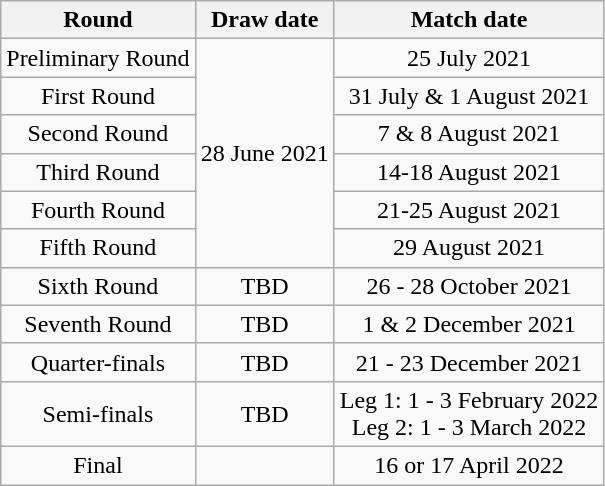<table class="wikitable" style="text-align:center">
<tr>
<th>Round</th>
<th>Draw date</th>
<th>Match date</th>
</tr>
<tr>
<td>Preliminary Round</td>
<td rowspan=6>28 June 2021</td>
<td>25 July 2021</td>
</tr>
<tr>
<td>First Round</td>
<td>31 July & 1 August 2021</td>
</tr>
<tr>
<td>Second Round</td>
<td>7 & 8 August 2021</td>
</tr>
<tr>
<td>Third Round</td>
<td>14-18 August 2021</td>
</tr>
<tr>
<td>Fourth Round</td>
<td>21-25 August 2021</td>
</tr>
<tr>
<td>Fifth Round</td>
<td>29 August 2021</td>
</tr>
<tr>
<td>Sixth Round</td>
<td>TBD</td>
<td>26 - 28 October 2021</td>
</tr>
<tr>
<td>Seventh Round</td>
<td>TBD</td>
<td>1 & 2 December 2021</td>
</tr>
<tr>
<td>Quarter-finals</td>
<td>TBD</td>
<td>21 - 23 December 2021</td>
</tr>
<tr>
<td>Semi-finals</td>
<td>TBD</td>
<td>Leg 1: 1 - 3 February 2022<br>Leg 2: 1 - 3 March 2022</td>
</tr>
<tr>
<td>Final</td>
<td></td>
<td>16 or 17 April 2022</td>
</tr>
</table>
